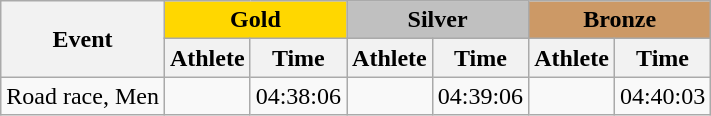<table class="wikitable">
<tr>
<th rowspan=2>Event</th>
<th scope=colgroup colspan="2" style="background-color:gold;">Gold</th>
<th style="background-color:silver;" scope=colgroup colspan="2">Silver</th>
<th style="background-color:#cc9966;"  scope=colgroup colspan="2">Bronze</th>
</tr>
<tr>
<th scope=col>Athlete</th>
<th scope=col>Time</th>
<th scope=col>Athlete</th>
<th scope=col>Time</th>
<th scope=col>Athlete</th>
<th scope=col>Time</th>
</tr>
<tr>
<td>Road race, Men</td>
<td></td>
<td>04:38:06</td>
<td></td>
<td>04:39:06</td>
<td></td>
<td>04:40:03</td>
</tr>
</table>
